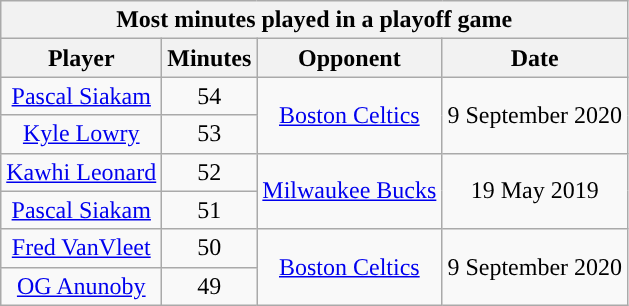<table class="wikitable" style="text-align:center">
<tr>
<th colspan="4">Most minutes played in a playoff game</th>
</tr>
<tr>
<th>Player</th>
<th>Minutes</th>
<th>Opponent</th>
<th>Date</th>
</tr>
<tr>
<td><a href='#'>Pascal Siakam</a></td>
<td>54</td>
<td rowspan=2><a href='#'>Boston Celtics</a></td>
<td rowspan=2>9 September 2020</td>
</tr>
<tr>
<td><a href='#'>Kyle Lowry</a></td>
<td>53</td>
</tr>
<tr>
<td><a href='#'>Kawhi Leonard</a></td>
<td>52</td>
<td rowspan=2><a href='#'>Milwaukee Bucks</a></td>
<td rowspan=2>19 May 2019</td>
</tr>
<tr>
<td><a href='#'>Pascal Siakam</a></td>
<td>51</td>
</tr>
<tr>
<td><a href='#'>Fred VanVleet</a></td>
<td>50</td>
<td rowspan=2><a href='#'>Boston Celtics</a></td>
<td rowspan=2>9 September 2020</td>
</tr>
<tr>
<td><a href='#'>OG Anunoby</a></td>
<td>49</td>
</tr>
</table>
